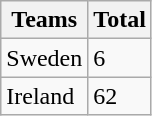<table class="wikitable">
<tr>
<th>Teams</th>
<th>Total</th>
</tr>
<tr>
<td>Sweden</td>
<td>6</td>
</tr>
<tr>
<td>Ireland</td>
<td>62</td>
</tr>
</table>
